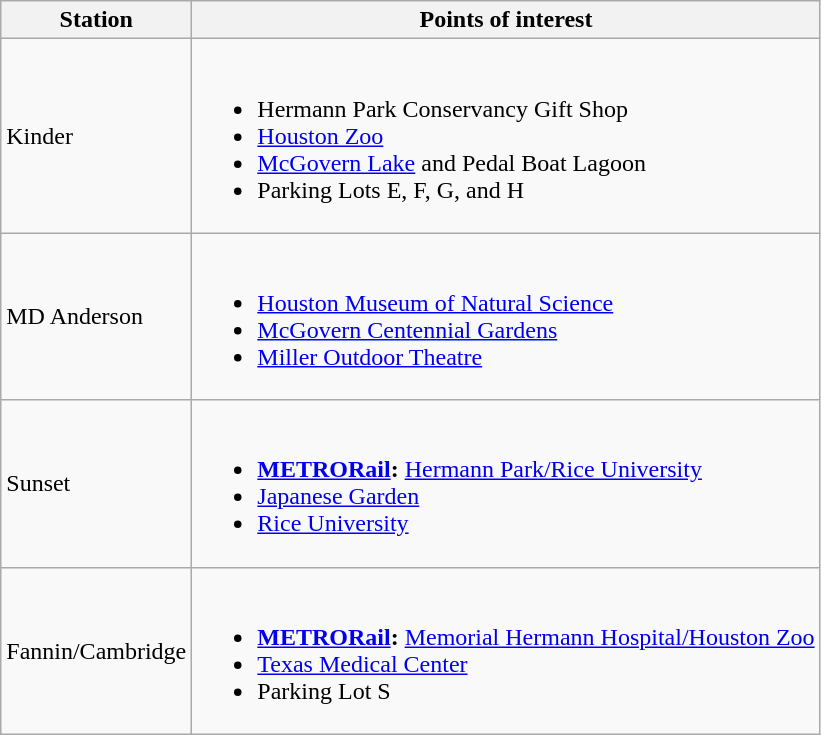<table class="wikitable">
<tr>
<th>Station</th>
<th>Points of interest</th>
</tr>
<tr>
<td>Kinder</td>
<td><br><ul><li>Hermann Park Conservancy Gift Shop</li><li><a href='#'>Houston Zoo</a></li><li><a href='#'>McGovern Lake</a> and Pedal Boat Lagoon</li><li>Parking Lots E, F, G, and H</li></ul></td>
</tr>
<tr>
<td>MD Anderson</td>
<td><br><ul><li><a href='#'>Houston Museum of Natural Science</a></li><li><a href='#'>McGovern Centennial Gardens</a></li><li><a href='#'>Miller Outdoor Theatre</a></li></ul></td>
</tr>
<tr>
<td>Sunset</td>
<td><br><ul><li> <strong><a href='#'>METRORail</a>:</strong> <a href='#'>Hermann Park/Rice University</a></li><li><a href='#'>Japanese Garden</a></li><li><a href='#'>Rice University</a></li></ul></td>
</tr>
<tr>
<td>Fannin/Cambridge</td>
<td><br><ul><li> <strong><a href='#'>METRORail</a>:</strong> <a href='#'>Memorial Hermann Hospital/Houston Zoo</a></li><li><a href='#'>Texas Medical Center</a></li><li>Parking Lot S</li></ul></td>
</tr>
</table>
